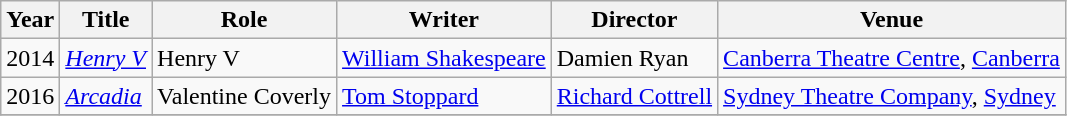<table class="wikitable sortable">
<tr>
<th>Year</th>
<th>Title</th>
<th>Role</th>
<th>Writer</th>
<th>Director</th>
<th>Venue</th>
</tr>
<tr>
<td>2014</td>
<td><em><a href='#'>Henry V</a></em></td>
<td>Henry V</td>
<td><a href='#'>William Shakespeare</a></td>
<td>Damien Ryan</td>
<td><a href='#'>Canberra Theatre Centre</a>, <a href='#'>Canberra</a></td>
</tr>
<tr>
<td>2016</td>
<td><em><a href='#'>Arcadia</a></em></td>
<td>Valentine Coverly</td>
<td><a href='#'>Tom Stoppard</a></td>
<td><a href='#'>Richard Cottrell</a></td>
<td><a href='#'>Sydney Theatre Company</a>, <a href='#'>Sydney</a></td>
</tr>
<tr>
</tr>
</table>
